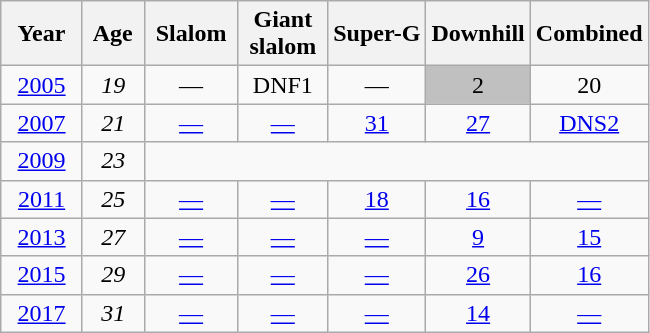<table class=wikitable style="text-align:center">
<tr>
<th>  Year  </th>
<th> Age </th>
<th> Slalom </th>
<th> Giant <br> slalom </th>
<th>Super-G</th>
<th>Downhill</th>
<th>Combined</th>
</tr>
<tr>
<td><a href='#'>2005</a></td>
<td><em>19</em></td>
<td>—</td>
<td>DNF1</td>
<td>—</td>
<td style="background:silver;">2</td>
<td>20</td>
</tr>
<tr>
<td><a href='#'>2007</a></td>
<td><em>21</em></td>
<td><a href='#'>—</a></td>
<td><a href='#'>—</a></td>
<td><a href='#'>31</a></td>
<td><a href='#'>27</a></td>
<td><a href='#'>DNS2</a></td>
</tr>
<tr>
<td><a href='#'>2009</a></td>
<td><em>23</em></td>
<td colspan=6></td>
</tr>
<tr>
<td><a href='#'>2011</a></td>
<td><em>25</em></td>
<td><a href='#'>—</a></td>
<td><a href='#'>—</a></td>
<td><a href='#'>18</a></td>
<td><a href='#'>16</a></td>
<td><a href='#'>—</a></td>
</tr>
<tr>
<td><a href='#'>2013</a></td>
<td><em>27</em></td>
<td><a href='#'>—</a></td>
<td><a href='#'>—</a></td>
<td><a href='#'>—</a></td>
<td><a href='#'>9</a></td>
<td><a href='#'>15</a></td>
</tr>
<tr>
<td><a href='#'>2015</a></td>
<td><em>29</em></td>
<td><a href='#'>—</a></td>
<td><a href='#'>—</a></td>
<td><a href='#'>—</a></td>
<td><a href='#'>26</a></td>
<td><a href='#'>16</a></td>
</tr>
<tr>
<td><a href='#'>2017</a></td>
<td><em>31</em></td>
<td><a href='#'>—</a></td>
<td><a href='#'>—</a></td>
<td><a href='#'>—</a></td>
<td><a href='#'>14</a></td>
<td><a href='#'>—</a></td>
</tr>
</table>
